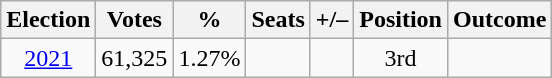<table class=wikitable style=text-align:center>
<tr>
<th><strong>Election</strong></th>
<th><strong>Votes</strong></th>
<th><strong>%</strong></th>
<th><strong>Seats</strong></th>
<th>+/–</th>
<th><strong>Position</strong></th>
<th><strong>Outcome</strong></th>
</tr>
<tr>
<td><a href='#'>2021</a></td>
<td>61,325</td>
<td>1.27%</td>
<td></td>
<td></td>
<td> 3rd</td>
<td></td>
</tr>
</table>
